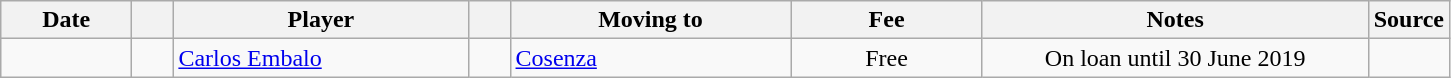<table class="wikitable sortable">
<tr>
<th style="width:80px;">Date</th>
<th style="width:20px;"></th>
<th style="width:190px;">Player</th>
<th style="width:20px;"></th>
<th style="width:180px;">Moving to</th>
<th style="width:120px;" class="unsortable">Fee</th>
<th style="width:250px;" class="unsortable">Notes</th>
<th style="width:20px;">Source</th>
</tr>
<tr>
<td></td>
<td align="center"></td>
<td> <a href='#'>Carlos Embalo</a></td>
<td align="center"></td>
<td> <a href='#'>Cosenza</a></td>
<td align="center">Free</td>
<td align="center">On loan until 30 June 2019</td>
<td><small></small></td>
</tr>
</table>
